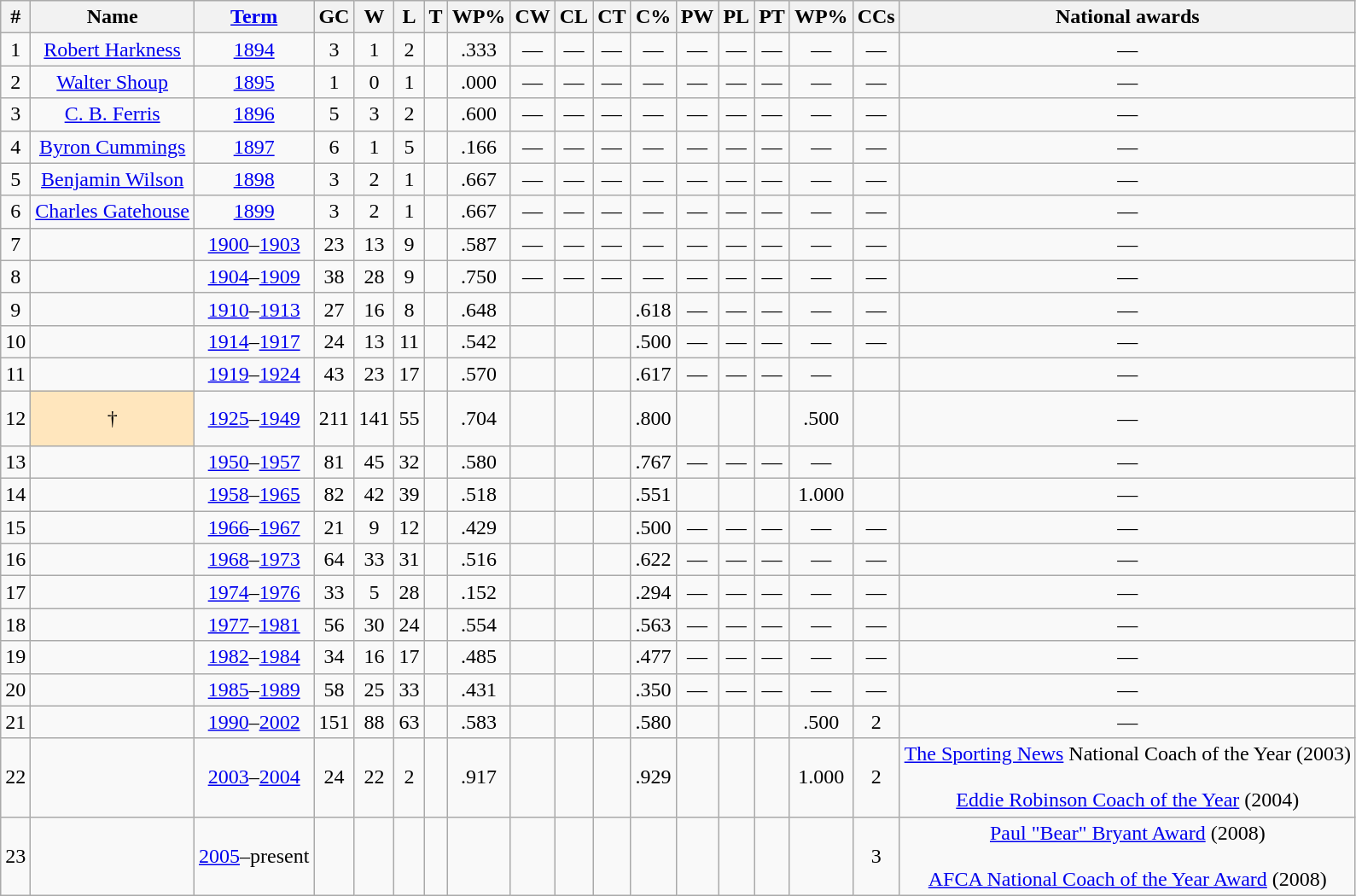<table class="wikitable sortable" style="text-align:center">
<tr>
<th>#</th>
<th>Name</th>
<th><a href='#'>Term</a></th>
<th>GC</th>
<th>W</th>
<th>L</th>
<th>T</th>
<th>WP%</th>
<th>CW</th>
<th>CL</th>
<th>CT</th>
<th>C%</th>
<th>PW</th>
<th>PL</th>
<th>PT</th>
<th>WP%</th>
<th>CCs</th>
<th class="unsortable">National awards</th>
</tr>
<tr>
<td align="center">1</td>
<td align="center"><a href='#'>Robert Harkness</a></td>
<td align="center"><a href='#'>1894</a></td>
<td align="center">3</td>
<td align="center">1</td>
<td align="center">2</td>
<td align="center"></td>
<td align="center">.333</td>
<td align="center">—</td>
<td align="center">—</td>
<td align="center">—</td>
<td align="center">—</td>
<td align="center">—</td>
<td align="center">—</td>
<td align="center">—</td>
<td align="center">—</td>
<td align="center">—</td>
<td align="center">—</td>
</tr>
<tr>
<td align="center">2</td>
<td align="center"><a href='#'>Walter Shoup</a></td>
<td align="center"><a href='#'>1895</a></td>
<td align="center">1</td>
<td align="center">0</td>
<td align="center">1</td>
<td align="center"></td>
<td align="center">.000</td>
<td align="center">—</td>
<td align="center">—</td>
<td align="center">—</td>
<td align="center">—</td>
<td align="center">—</td>
<td align="center">—</td>
<td align="center">—</td>
<td align="center">—</td>
<td align="center">—</td>
<td align="center">—</td>
</tr>
<tr>
<td align="center">3</td>
<td align="center"><a href='#'>C. B. Ferris</a></td>
<td align="center"><a href='#'>1896</a></td>
<td align="center">5</td>
<td align="center">3</td>
<td align="center">2</td>
<td align="center"></td>
<td align="center">.600</td>
<td align="center">—</td>
<td align="center">—</td>
<td align="center">—</td>
<td align="center">—</td>
<td align="center">—</td>
<td align="center">—</td>
<td align="center">—</td>
<td align="center">—</td>
<td align="center">—</td>
<td align="center">—</td>
</tr>
<tr>
<td align="center">4</td>
<td align="center"><a href='#'>Byron Cummings</a></td>
<td align="center"><a href='#'>1897</a></td>
<td align="center">6</td>
<td align="center">1</td>
<td align="center">5</td>
<td align="center"></td>
<td align="center">.166</td>
<td align="center">—</td>
<td align="center">—</td>
<td align="center">—</td>
<td align="center">—</td>
<td align="center">—</td>
<td align="center">—</td>
<td align="center">—</td>
<td align="center">—</td>
<td align="center">—</td>
<td align="center">—</td>
</tr>
<tr>
<td align="center">5</td>
<td align="center"><a href='#'>Benjamin Wilson</a></td>
<td align="center"><a href='#'>1898</a></td>
<td align="center">3</td>
<td align="center">2</td>
<td align="center">1</td>
<td align="center"></td>
<td align="center">.667</td>
<td align="center">—</td>
<td align="center">—</td>
<td align="center">—</td>
<td align="center">—</td>
<td align="center">—</td>
<td align="center">—</td>
<td align="center">—</td>
<td align="center">—</td>
<td align="center">—</td>
<td align="center">—</td>
</tr>
<tr>
<td align="center">6</td>
<td align="center"><a href='#'>Charles Gatehouse</a></td>
<td align="center"><a href='#'>1899</a></td>
<td align="center">3</td>
<td align="center">2</td>
<td align="center">1</td>
<td align="center"></td>
<td align="center">.667</td>
<td align="center">—</td>
<td align="center">—</td>
<td align="center">—</td>
<td align="center">—</td>
<td align="center">—</td>
<td align="center">—</td>
<td align="center">—</td>
<td align="center">—</td>
<td align="center">—</td>
<td align="center">—</td>
</tr>
<tr>
<td align="center">7</td>
<td align="center"></td>
<td align="center"><a href='#'>1900</a>–<a href='#'>1903</a></td>
<td align="center">23</td>
<td align="center">13</td>
<td align="center">9</td>
<td align="center"></td>
<td align="center">.587</td>
<td align="center">—</td>
<td align="center">—</td>
<td align="center">—</td>
<td align="center">—</td>
<td align="center">—</td>
<td align="center">—</td>
<td align="center">—</td>
<td align="center">—</td>
<td align="center">—</td>
<td align="center">—</td>
</tr>
<tr>
<td align="center">8</td>
<td align="center"></td>
<td align="center"><a href='#'>1904</a>–<a href='#'>1909</a></td>
<td align="center">38</td>
<td align="center">28</td>
<td align="center">9</td>
<td align="center"></td>
<td align="center">.750</td>
<td align="center">—</td>
<td align="center">—</td>
<td align="center">—</td>
<td align="center">—</td>
<td align="center">—</td>
<td align="center">—</td>
<td align="center">—</td>
<td align="center">—</td>
<td align="center">—</td>
<td align="center">—</td>
</tr>
<tr>
<td align="center">9</td>
<td align="center"></td>
<td align="center"><a href='#'>1910</a>–<a href='#'>1913</a></td>
<td align="center">27</td>
<td align="center">16</td>
<td align="center">8</td>
<td align="center"></td>
<td align="center">.648</td>
<td align="center"></td>
<td align="center"></td>
<td align="center"></td>
<td align="center">.618</td>
<td align="center">—</td>
<td align="center">—</td>
<td align="center">—</td>
<td align="center">—</td>
<td align="center">—</td>
<td align="center">—</td>
</tr>
<tr>
<td align="center">10</td>
<td align="center"></td>
<td align="center"><a href='#'>1914</a>–<a href='#'>1917</a></td>
<td align="center">24</td>
<td align="center">13</td>
<td align="center">11</td>
<td align="center"></td>
<td align="center">.542</td>
<td align="center"></td>
<td align="center"></td>
<td align="center"></td>
<td align="center">.500</td>
<td align="center">—</td>
<td align="center">—</td>
<td align="center">—</td>
<td align="center">—</td>
<td align="center">—</td>
<td align="center">—</td>
</tr>
<tr>
<td align="center">11</td>
<td align="center"></td>
<td align="center"><a href='#'>1919</a>–<a href='#'>1924</a></td>
<td align="center">43</td>
<td align="center">23</td>
<td align="center">17</td>
<td align="center"></td>
<td align="center">.570</td>
<td align="center"></td>
<td align="center"></td>
<td align="center"></td>
<td align="center">.617</td>
<td align="center">—</td>
<td align="center">—</td>
<td align="center">—</td>
<td align="center">—</td>
<td align="center"></td>
<td align="center">—</td>
</tr>
<tr>
<td align="center">12</td>
<td align="center" bgcolor="#FFE6BD">†</td>
<td align="center"><a href='#'>1925</a>–<a href='#'>1949</a></td>
<td align="center">211</td>
<td align="center">141</td>
<td align="center">55</td>
<td align="center"></td>
<td align="center">.704</td>
<td align="center"></td>
<td align="center"></td>
<td align="center"></td>
<td align="center">.800</td>
<td align="center"></td>
<td align="center"><br><br></td>
<td align="center"></td>
<td align="center">.500</td>
<td align="center"></td>
<td align="center">—</td>
</tr>
<tr>
<td align="center">13</td>
<td align="center"></td>
<td align="center"><a href='#'>1950</a>–<a href='#'>1957</a></td>
<td align="center">81</td>
<td align="center">45</td>
<td align="center">32</td>
<td align="center"></td>
<td align="center">.580</td>
<td align="center"></td>
<td align="center"></td>
<td align="center"></td>
<td align="center">.767</td>
<td align="center">—</td>
<td align="center">—</td>
<td align="center">—</td>
<td align="center">—</td>
<td align="center"></td>
<td align="center">—</td>
</tr>
<tr>
<td align="center">14</td>
<td align="center"></td>
<td align="center"><a href='#'>1958</a>–<a href='#'>1965</a></td>
<td align="center">82</td>
<td align="center">42</td>
<td align="center">39</td>
<td align="center"></td>
<td align="center">.518</td>
<td align="center"></td>
<td align="center"></td>
<td align="center"></td>
<td align="center">.551</td>
<td align="center"></td>
<td align="center"></td>
<td align="center"></td>
<td align="center">1.000</td>
<td align="center"></td>
<td align="center">—</td>
</tr>
<tr>
<td align="center">15</td>
<td align="center"></td>
<td align="center"><a href='#'>1966</a>–<a href='#'>1967</a></td>
<td align="center">21</td>
<td align="center">9</td>
<td align="center">12</td>
<td align="center"></td>
<td align="center">.429</td>
<td align="center"></td>
<td align="center"></td>
<td align="center"></td>
<td align="center">.500</td>
<td align="center">—</td>
<td align="center">—</td>
<td align="center">—</td>
<td align="center">—</td>
<td align="center">—</td>
<td align="center">—</td>
</tr>
<tr>
<td align="center">16</td>
<td align="center"></td>
<td align="center"><a href='#'>1968</a>–<a href='#'>1973</a></td>
<td align="center">64</td>
<td align="center">33</td>
<td align="center">31</td>
<td align="center"></td>
<td align="center">.516</td>
<td align="center"></td>
<td align="center"></td>
<td align="center"></td>
<td align="center">.622</td>
<td align="center">—</td>
<td align="center">—</td>
<td align="center">—</td>
<td align="center">—</td>
<td align="center">—</td>
<td align="center">—</td>
</tr>
<tr>
<td align="center">17</td>
<td align="center"></td>
<td align="center"><a href='#'>1974</a>–<a href='#'>1976</a></td>
<td align="center">33</td>
<td align="center">5</td>
<td align="center">28</td>
<td align="center"></td>
<td align="center">.152</td>
<td align="center"></td>
<td align="center"></td>
<td align="center"></td>
<td align="center">.294</td>
<td align="center">—</td>
<td align="center">—</td>
<td align="center">—</td>
<td align="center">—</td>
<td align="center">—</td>
<td align="center">—</td>
</tr>
<tr>
<td align="center">18</td>
<td align="center"></td>
<td align="center"><a href='#'>1977</a>–<a href='#'>1981</a></td>
<td align="center">56</td>
<td align="center">30</td>
<td align="center">24</td>
<td align="center"></td>
<td align="center">.554</td>
<td align="center"></td>
<td align="center"></td>
<td align="center"></td>
<td align="center">.563</td>
<td align="center">—</td>
<td align="center">—</td>
<td align="center">—</td>
<td align="center">—</td>
<td align="center">—</td>
<td align="center">—</td>
</tr>
<tr>
<td align="center">19</td>
<td align="center"></td>
<td align="center"><a href='#'>1982</a>–<a href='#'>1984</a></td>
<td align="center">34</td>
<td align="center">16</td>
<td align="center">17</td>
<td align="center"></td>
<td align="center">.485</td>
<td align="center"></td>
<td align="center"></td>
<td align="center"></td>
<td align="center">.477</td>
<td align="center">—</td>
<td align="center">—</td>
<td align="center">—</td>
<td align="center">—</td>
<td align="center">—</td>
<td align="center">—</td>
</tr>
<tr>
<td align="center">20</td>
<td align="center"></td>
<td align="center"><a href='#'>1985</a>–<a href='#'>1989</a></td>
<td align="center">58</td>
<td align="center">25</td>
<td align="center">33</td>
<td align="center"></td>
<td align="center">.431</td>
<td align="center"></td>
<td align="center"></td>
<td align="center"></td>
<td align="center">.350</td>
<td align="center">—</td>
<td align="center">—</td>
<td align="center">—</td>
<td align="center">—</td>
<td align="center">—</td>
<td align="center">—</td>
</tr>
<tr>
<td align="center">21</td>
<td align="center"></td>
<td align="center"><a href='#'>1990</a>–<a href='#'>2002</a></td>
<td align="center">151</td>
<td align="center">88</td>
<td align="center">63</td>
<td align="center"></td>
<td align="center">.583</td>
<td align="center"></td>
<td align="center"></td>
<td align="center"></td>
<td align="center">.580</td>
<td align="center"></td>
<td align="center"></td>
<td align="center"></td>
<td align="center">.500</td>
<td align="center">2</td>
<td align="center">—</td>
</tr>
<tr>
<td align="center">22</td>
<td align="center"></td>
<td align="center"><a href='#'>2003</a>–<a href='#'>2004</a></td>
<td align="center">24</td>
<td align="center">22</td>
<td align="center">2</td>
<td align="center"></td>
<td align="center">.917</td>
<td align="center"></td>
<td align="center"></td>
<td align="center"></td>
<td align="center">.929</td>
<td align="center"></td>
<td align="center"></td>
<td align="center"></td>
<td align="center">1.000</td>
<td align="center">2</td>
<td align="center"><a href='#'>The Sporting News</a> National Coach of the Year (2003)<br><br><a href='#'>Eddie Robinson Coach of the Year</a> (2004)</td>
</tr>
<tr>
<td align="center">23</td>
<td align="center"></td>
<td align="center"><a href='#'>2005</a>–present</td>
<td align="center"></td>
<td align="center"></td>
<td align="center"></td>
<td align="center"></td>
<td align="center"></td>
<td align="center"></td>
<td align="center"></td>
<td align="center"></td>
<td align="center"></td>
<td align="center"><br><br></td>
<td align="center"></td>
<td align="center"></td>
<td align="center"></td>
<td align="center">3</td>
<td align="center"><a href='#'>Paul "Bear" Bryant Award</a> (2008)<br><br><a href='#'>AFCA National Coach of the Year Award</a> (2008)</td>
</tr>
</table>
